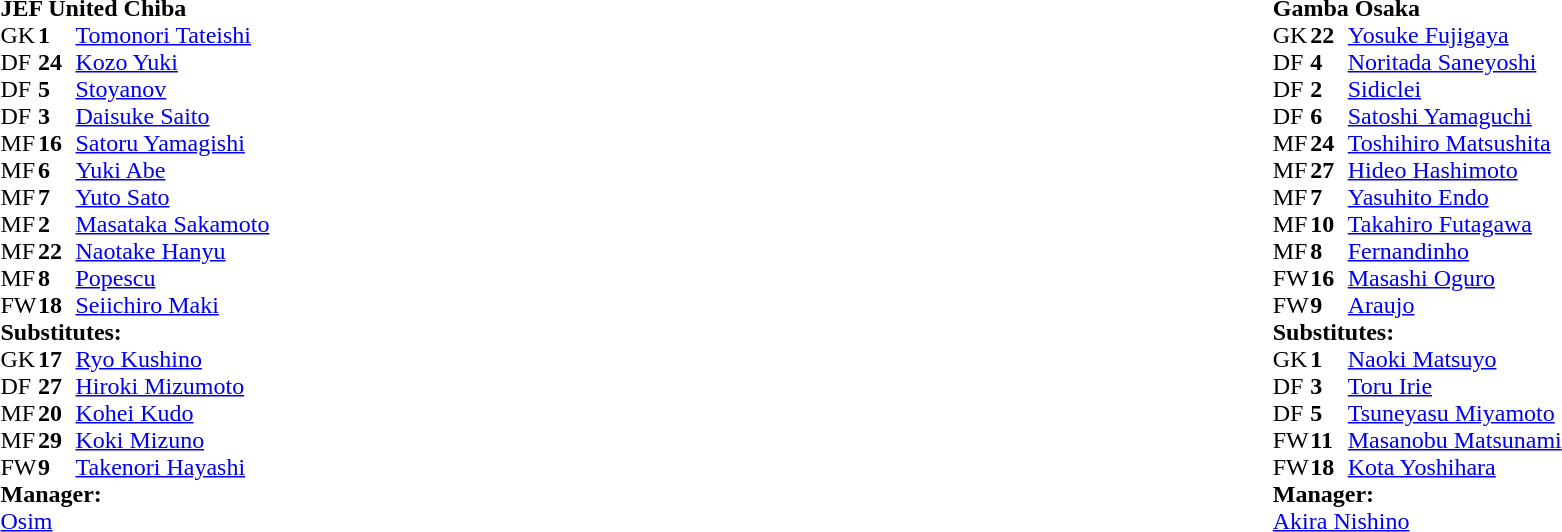<table width="100%">
<tr>
<td valign="top" width="50%"><br><table style="font-size: 100%" cellspacing="0" cellpadding="0">
<tr>
<td colspan="4"><strong>JEF United Chiba</strong></td>
</tr>
<tr>
<th width="25"></th>
<th width="25"></th>
</tr>
<tr>
<td>GK</td>
<td><strong>1</strong></td>
<td> <a href='#'>Tomonori Tateishi</a></td>
</tr>
<tr>
<td>DF</td>
<td><strong>24</strong></td>
<td> <a href='#'>Kozo Yuki</a></td>
</tr>
<tr>
<td>DF</td>
<td><strong>5</strong></td>
<td> <a href='#'>Stoyanov</a></td>
</tr>
<tr>
<td>DF</td>
<td><strong>3</strong></td>
<td> <a href='#'>Daisuke Saito</a></td>
</tr>
<tr>
<td>MF</td>
<td><strong>16</strong></td>
<td> <a href='#'>Satoru Yamagishi</a></td>
<td></td>
</tr>
<tr>
<td>MF</td>
<td><strong>6</strong></td>
<td> <a href='#'>Yuki Abe</a></td>
</tr>
<tr>
<td>MF</td>
<td><strong>7</strong></td>
<td> <a href='#'>Yuto Sato</a></td>
</tr>
<tr>
<td>MF</td>
<td><strong>2</strong></td>
<td> <a href='#'>Masataka Sakamoto</a></td>
</tr>
<tr>
<td>MF</td>
<td><strong>22</strong></td>
<td> <a href='#'>Naotake Hanyu</a></td>
<td></td>
</tr>
<tr>
<td>MF</td>
<td><strong>8</strong></td>
<td> <a href='#'>Popescu</a></td>
<td></td>
</tr>
<tr>
<td>FW</td>
<td><strong>18</strong></td>
<td> <a href='#'>Seiichiro Maki</a></td>
</tr>
<tr>
<td colspan="4"><strong>Substitutes:</strong></td>
</tr>
<tr>
<td>GK</td>
<td><strong>17</strong></td>
<td> <a href='#'>Ryo Kushino</a></td>
</tr>
<tr>
<td>DF</td>
<td><strong>27</strong></td>
<td> <a href='#'>Hiroki Mizumoto</a></td>
</tr>
<tr>
<td>MF</td>
<td><strong>20</strong></td>
<td> <a href='#'>Kohei Kudo</a></td>
<td></td>
</tr>
<tr>
<td>MF</td>
<td><strong>29</strong></td>
<td> <a href='#'>Koki Mizuno</a></td>
<td></td>
</tr>
<tr>
<td>FW</td>
<td><strong>9</strong></td>
<td> <a href='#'>Takenori Hayashi</a></td>
<td></td>
</tr>
<tr>
<td colspan="4"><strong>Manager:</strong></td>
</tr>
<tr>
<td colspan="3"> <a href='#'>Osim</a></td>
</tr>
</table>
</td>
<td valign="top" width="50%"><br><table style="font-size: 100%" cellspacing="0" cellpadding="0" align="center">
<tr>
<td colspan="4"><strong>Gamba Osaka</strong></td>
</tr>
<tr>
<th width="25"></th>
<th width="25"></th>
</tr>
<tr>
<td>GK</td>
<td><strong>22</strong></td>
<td> <a href='#'>Yosuke Fujigaya</a></td>
</tr>
<tr>
<td>DF</td>
<td><strong>4</strong></td>
<td> <a href='#'>Noritada Saneyoshi</a></td>
</tr>
<tr>
<td>DF</td>
<td><strong>2</strong></td>
<td> <a href='#'>Sidiclei</a></td>
</tr>
<tr>
<td>DF</td>
<td><strong>6</strong></td>
<td> <a href='#'>Satoshi Yamaguchi</a></td>
</tr>
<tr>
<td>MF</td>
<td><strong>24</strong></td>
<td> <a href='#'>Toshihiro Matsushita</a></td>
<td></td>
</tr>
<tr>
<td>MF</td>
<td><strong>27</strong></td>
<td> <a href='#'>Hideo Hashimoto</a></td>
<td></td>
</tr>
<tr>
<td>MF</td>
<td><strong>7</strong></td>
<td> <a href='#'>Yasuhito Endo</a></td>
</tr>
<tr>
<td>MF</td>
<td><strong>10</strong></td>
<td> <a href='#'>Takahiro Futagawa</a></td>
<td></td>
</tr>
<tr>
<td>MF</td>
<td><strong>8</strong></td>
<td> <a href='#'>Fernandinho</a></td>
</tr>
<tr>
<td>FW</td>
<td><strong>16</strong></td>
<td> <a href='#'>Masashi Oguro</a></td>
</tr>
<tr>
<td>FW</td>
<td><strong>9</strong></td>
<td> <a href='#'>Araujo</a></td>
</tr>
<tr>
<td colspan="4"><strong>Substitutes:</strong></td>
</tr>
<tr>
<td>GK</td>
<td><strong>1</strong></td>
<td> <a href='#'>Naoki Matsuyo</a></td>
</tr>
<tr>
<td>DF</td>
<td><strong>3</strong></td>
<td> <a href='#'>Toru Irie</a></td>
<td></td>
</tr>
<tr>
<td>DF</td>
<td><strong>5</strong></td>
<td> <a href='#'>Tsuneyasu Miyamoto</a></td>
<td></td>
</tr>
<tr>
<td>FW</td>
<td><strong>11</strong></td>
<td> <a href='#'>Masanobu Matsunami</a></td>
</tr>
<tr>
<td>FW</td>
<td><strong>18</strong></td>
<td> <a href='#'>Kota Yoshihara</a></td>
<td></td>
</tr>
<tr>
<td colspan="4"><strong>Manager:</strong></td>
</tr>
<tr>
<td colspan="3"> <a href='#'>Akira Nishino</a></td>
</tr>
</table>
</td>
</tr>
</table>
